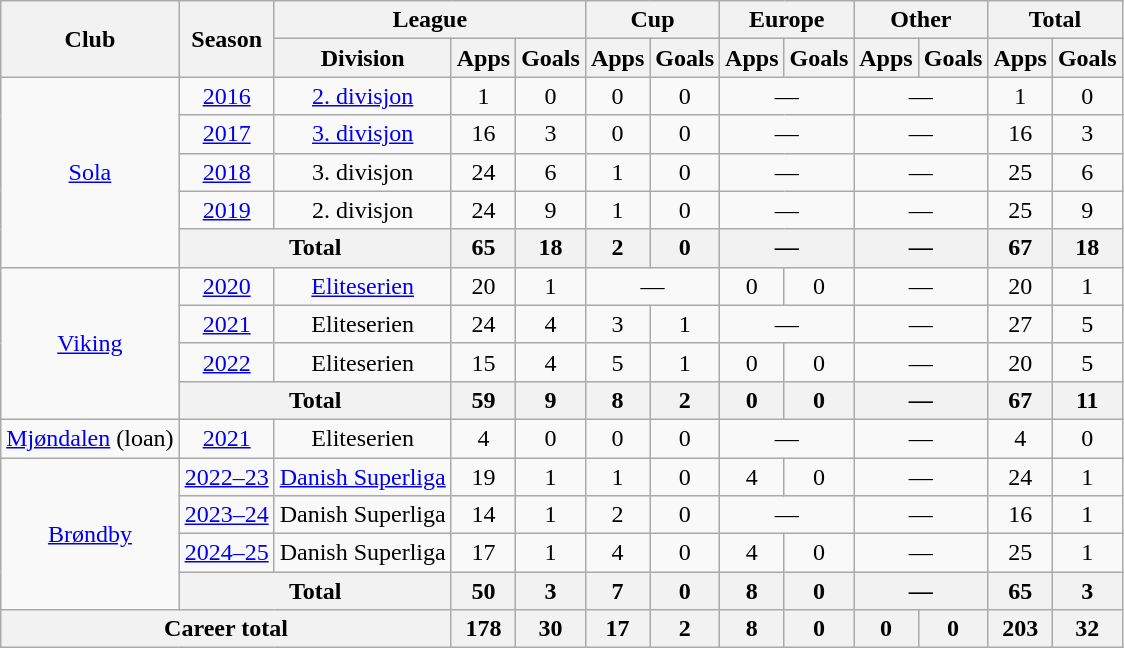<table class="wikitable" style="text-align:center">
<tr>
<th rowspan="2">Club</th>
<th rowspan="2">Season</th>
<th colspan="3">League</th>
<th colspan="2">Cup</th>
<th colspan="2">Europe</th>
<th colspan="2">Other</th>
<th colspan="2">Total</th>
</tr>
<tr>
<th>Division</th>
<th>Apps</th>
<th>Goals</th>
<th>Apps</th>
<th>Goals</th>
<th>Apps</th>
<th>Goals</th>
<th>Apps</th>
<th>Goals</th>
<th>Apps</th>
<th>Goals</th>
</tr>
<tr>
<td rowspan="5"><a href='#'>Sola</a></td>
<td><a href='#'>2016</a></td>
<td><a href='#'>2. divisjon</a></td>
<td>1</td>
<td>0</td>
<td>0</td>
<td>0</td>
<td colspan="2">—</td>
<td colspan="2">—</td>
<td>1</td>
<td>0</td>
</tr>
<tr>
<td><a href='#'>2017</a></td>
<td><a href='#'>3. divisjon</a></td>
<td>16</td>
<td>3</td>
<td>0</td>
<td>0</td>
<td colspan="2">—</td>
<td colspan="2">—</td>
<td>16</td>
<td>3</td>
</tr>
<tr>
<td><a href='#'>2018</a></td>
<td>3. divisjon</td>
<td>24</td>
<td>6</td>
<td>1</td>
<td>0</td>
<td colspan="2">—</td>
<td colspan="2">—</td>
<td>25</td>
<td>6</td>
</tr>
<tr>
<td><a href='#'>2019</a></td>
<td>2. divisjon</td>
<td>24</td>
<td>9</td>
<td>1</td>
<td>0</td>
<td colspan="2">—</td>
<td colspan="2">—</td>
<td>25</td>
<td>9</td>
</tr>
<tr>
<th colspan="2">Total</th>
<th>65</th>
<th>18</th>
<th>2</th>
<th>0</th>
<th colspan="2">—</th>
<th colspan="2">—</th>
<th>67</th>
<th>18</th>
</tr>
<tr>
<td rowspan="4"><a href='#'>Viking</a></td>
<td><a href='#'>2020</a></td>
<td><a href='#'>Eliteserien</a></td>
<td>20</td>
<td>1</td>
<td colspan="2">—</td>
<td>0</td>
<td>0</td>
<td colspan="2">—</td>
<td>20</td>
<td>1</td>
</tr>
<tr>
<td><a href='#'>2021</a></td>
<td>Eliteserien</td>
<td>24</td>
<td>4</td>
<td>3</td>
<td>1</td>
<td colspan="2">—</td>
<td colspan="2">—</td>
<td>27</td>
<td>5</td>
</tr>
<tr>
<td><a href='#'>2022</a></td>
<td>Eliteserien</td>
<td>15</td>
<td>4</td>
<td>5</td>
<td>1</td>
<td>0</td>
<td>0</td>
<td colspan="2">—</td>
<td>20</td>
<td>5</td>
</tr>
<tr>
<th colspan="2">Total</th>
<th>59</th>
<th>9</th>
<th>8</th>
<th>2</th>
<th>0</th>
<th>0</th>
<th colspan="2">—</th>
<th>67</th>
<th>11</th>
</tr>
<tr>
<td><a href='#'>Mjøndalen</a> (loan)</td>
<td><a href='#'>2021</a></td>
<td>Eliteserien</td>
<td>4</td>
<td>0</td>
<td>0</td>
<td>0</td>
<td colspan="2">—</td>
<td colspan="2">—</td>
<td>4</td>
<td>0</td>
</tr>
<tr>
<td rowspan="4"><a href='#'>Brøndby</a></td>
<td><a href='#'>2022–23</a></td>
<td><a href='#'>Danish Superliga</a></td>
<td>19</td>
<td>1</td>
<td>1</td>
<td>0</td>
<td>4</td>
<td>0</td>
<td colspan="2">—</td>
<td>24</td>
<td>1</td>
</tr>
<tr>
<td><a href='#'>2023–24</a></td>
<td>Danish Superliga</td>
<td>14</td>
<td>1</td>
<td>2</td>
<td>0</td>
<td colspan="2">—</td>
<td colspan="2">—</td>
<td>16</td>
<td>1</td>
</tr>
<tr>
<td><a href='#'>2024–25</a></td>
<td>Danish Superliga</td>
<td>17</td>
<td>1</td>
<td>4</td>
<td>0</td>
<td>4</td>
<td>0</td>
<td colspan="2">—</td>
<td>25</td>
<td>1</td>
</tr>
<tr>
<th colspan="2">Total</th>
<th>50</th>
<th>3</th>
<th>7</th>
<th>0</th>
<th>8</th>
<th>0</th>
<th colspan="2">—</th>
<th>65</th>
<th>3</th>
</tr>
<tr>
<th colspan="3">Career total</th>
<th>178</th>
<th>30</th>
<th>17</th>
<th>2</th>
<th>8</th>
<th>0</th>
<th>0</th>
<th>0</th>
<th>203</th>
<th>32</th>
</tr>
</table>
